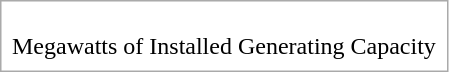<table style="border:solid 1px #aaa;" cellpadding="7" cellspacing="0" class="floatleft">
<tr>
<td></td>
</tr>
<tr>
<td>Megawatts of Installed Generating Capacity</td>
</tr>
</table>
